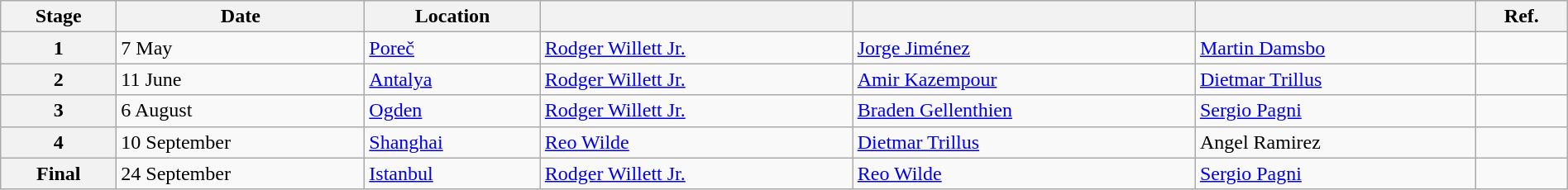<table class="wikitable" style="width:100%">
<tr>
<th>Stage</th>
<th>Date</th>
<th>Location</th>
<th></th>
<th></th>
<th></th>
<th>Ref.</th>
</tr>
<tr>
<th>1</th>
<td>7 May</td>
<td> <a href='#'>Poreč</a></td>
<td> <a href='#'>Rodger Willett Jr.</a></td>
<td> <a href='#'>Jorge Jiménez</a></td>
<td> <a href='#'>Martin Damsbo</a></td>
<td></td>
</tr>
<tr>
<th>2</th>
<td>11 June</td>
<td> <a href='#'>Antalya</a></td>
<td> <a href='#'>Rodger Willett Jr.</a></td>
<td> <a href='#'>Amir Kazempour</a></td>
<td> <a href='#'>Dietmar Trillus</a></td>
<td></td>
</tr>
<tr>
<th>3</th>
<td>6 August</td>
<td> <a href='#'>Ogden</a></td>
<td> <a href='#'>Rodger Willett Jr.</a></td>
<td> <a href='#'>Braden Gellenthien</a></td>
<td> <a href='#'>Sergio Pagni</a></td>
<td></td>
</tr>
<tr>
<th>4</th>
<td>10 September</td>
<td> <a href='#'>Shanghai</a></td>
<td> <a href='#'>Reo Wilde</a></td>
<td> <a href='#'>Dietmar Trillus</a></td>
<td> Angel Ramirez</td>
<td></td>
</tr>
<tr>
<th>Final</th>
<td>24 September</td>
<td> <a href='#'>Istanbul</a></td>
<td> <a href='#'>Rodger Willett Jr.</a></td>
<td> <a href='#'>Reo Wilde</a></td>
<td> <a href='#'>Sergio Pagni</a></td>
<td></td>
</tr>
</table>
